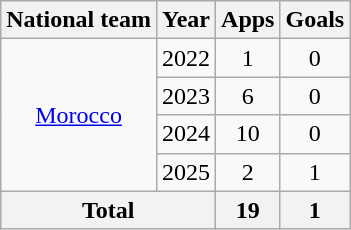<table class="wikitable" style="text-align: center;">
<tr>
<th>National team</th>
<th>Year</th>
<th>Apps</th>
<th>Goals</th>
</tr>
<tr>
<td rowspan="4"><a href='#'>Morocco</a></td>
<td>2022</td>
<td>1</td>
<td>0</td>
</tr>
<tr>
<td>2023</td>
<td>6</td>
<td>0</td>
</tr>
<tr>
<td>2024</td>
<td>10</td>
<td>0</td>
</tr>
<tr>
<td>2025</td>
<td>2</td>
<td>1</td>
</tr>
<tr>
<th colspan="2">Total</th>
<th>19</th>
<th>1</th>
</tr>
</table>
